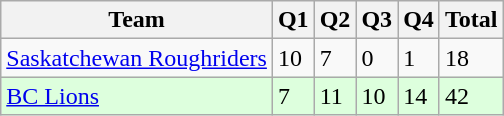<table class="wikitable">
<tr>
<th>Team</th>
<th>Q1</th>
<th>Q2</th>
<th>Q3</th>
<th>Q4</th>
<th>Total</th>
</tr>
<tr>
<td><a href='#'>Saskatchewan Roughriders</a></td>
<td>10</td>
<td>7</td>
<td>0</td>
<td>1</td>
<td>18</td>
</tr>
<tr style="background-color:#DDFFDD">
<td><a href='#'>BC Lions</a></td>
<td>7</td>
<td>11</td>
<td>10</td>
<td>14</td>
<td>42</td>
</tr>
</table>
